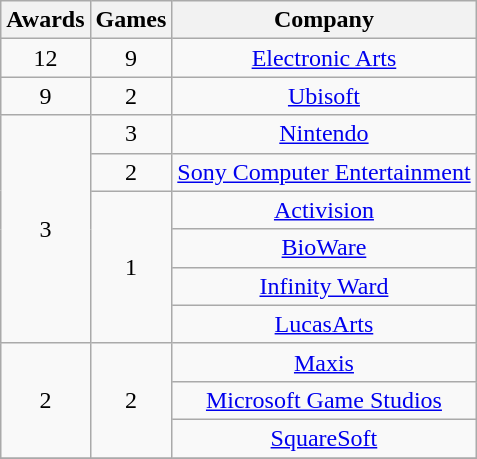<table class="wikitable floatright" rowspan="2" style="text-align:center;" background: #f6e39c;>
<tr>
<th scope="col">Awards</th>
<th scope="col">Games</th>
<th scope="col">Company</th>
</tr>
<tr>
<td>12</td>
<td>9</td>
<td><a href='#'>Electronic Arts</a></td>
</tr>
<tr>
<td>9</td>
<td>2</td>
<td><a href='#'>Ubisoft</a></td>
</tr>
<tr>
<td rowspan=6>3</td>
<td>3</td>
<td><a href='#'>Nintendo</a></td>
</tr>
<tr>
<td>2</td>
<td><a href='#'>Sony Computer Entertainment</a></td>
</tr>
<tr>
<td rowspan=4>1</td>
<td><a href='#'>Activision</a></td>
</tr>
<tr>
<td><a href='#'>BioWare</a></td>
</tr>
<tr>
<td><a href='#'>Infinity Ward</a></td>
</tr>
<tr>
<td><a href='#'>LucasArts</a></td>
</tr>
<tr>
<td rowspan=3>2</td>
<td rowspan=3>2</td>
<td><a href='#'>Maxis</a></td>
</tr>
<tr>
<td><a href='#'>Microsoft Game Studios</a></td>
</tr>
<tr>
<td><a href='#'>SquareSoft</a></td>
</tr>
<tr>
</tr>
</table>
